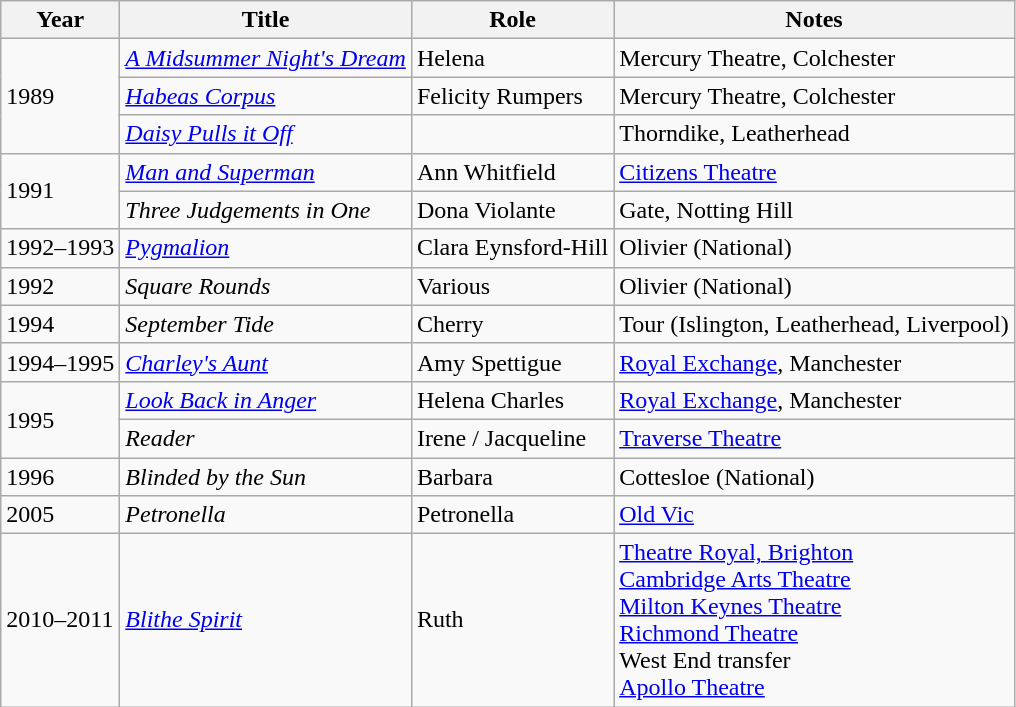<table class="wikitable sortable">
<tr>
<th>Year</th>
<th>Title</th>
<th>Role</th>
<th>Notes</th>
</tr>
<tr>
<td rowspan="3">1989</td>
<td><em><a href='#'>A Midsummer Night's Dream</a></em></td>
<td>Helena</td>
<td>Mercury Theatre, Colchester</td>
</tr>
<tr>
<td><em><a href='#'>Habeas Corpus</a></em></td>
<td>Felicity Rumpers</td>
<td>Mercury Theatre, Colchester</td>
</tr>
<tr>
<td><em><a href='#'>Daisy Pulls it Off</a></em></td>
<td></td>
<td>Thorndike, Leatherhead</td>
</tr>
<tr>
<td rowspan="2">1991</td>
<td><em><a href='#'>Man and Superman</a></em></td>
<td>Ann Whitfield</td>
<td><a href='#'>Citizens Theatre</a></td>
</tr>
<tr>
<td><em>Three Judgements in One</em></td>
<td>Dona Violante</td>
<td>Gate, Notting Hill</td>
</tr>
<tr>
<td>1992–1993</td>
<td><em><a href='#'>Pygmalion</a></em></td>
<td>Clara Eynsford-Hill</td>
<td>Olivier (National)</td>
</tr>
<tr>
<td>1992</td>
<td><em>Square Rounds</em></td>
<td>Various</td>
<td>Olivier (National)</td>
</tr>
<tr>
<td>1994</td>
<td><em>September Tide</em></td>
<td>Cherry</td>
<td>Tour (Islington, Leatherhead, Liverpool)</td>
</tr>
<tr>
<td>1994–1995</td>
<td><em><a href='#'>Charley's Aunt</a></em></td>
<td>Amy Spettigue</td>
<td><a href='#'>Royal Exchange</a>, Manchester</td>
</tr>
<tr>
<td rowspan="2">1995</td>
<td><em><a href='#'>Look Back in Anger</a></em></td>
<td>Helena Charles</td>
<td><a href='#'>Royal Exchange</a>, Manchester</td>
</tr>
<tr>
<td><em>Reader</em></td>
<td>Irene / Jacqueline</td>
<td><a href='#'>Traverse Theatre</a></td>
</tr>
<tr>
<td>1996</td>
<td><em>Blinded by the Sun</em></td>
<td>Barbara</td>
<td>Cottesloe (National)</td>
</tr>
<tr>
<td>2005</td>
<td><em>Petronella</em></td>
<td>Petronella</td>
<td><a href='#'>Old Vic</a></td>
</tr>
<tr>
<td>2010–2011</td>
<td><em><a href='#'>Blithe Spirit</a></em></td>
<td>Ruth</td>
<td><a href='#'>Theatre Royal, Brighton</a><br><a href='#'>Cambridge Arts Theatre</a><br><a href='#'>Milton Keynes Theatre</a><br><a href='#'>Richmond Theatre</a><br>West End transfer<br><a href='#'>Apollo Theatre</a></td>
</tr>
</table>
